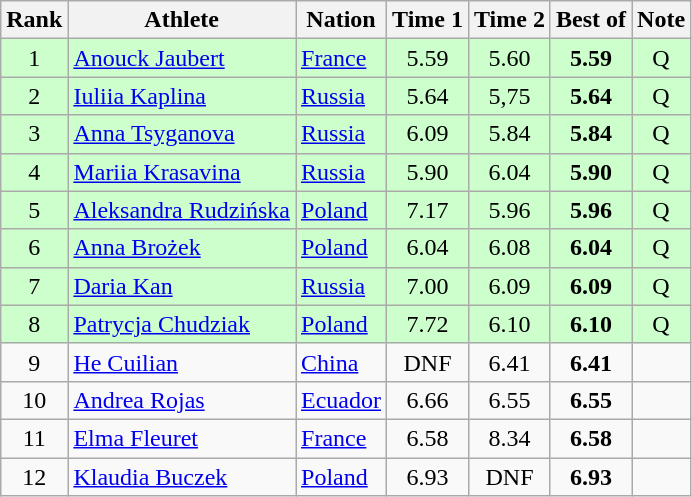<table class="wikitable sortable" style="text-align:center">
<tr>
<th>Rank</th>
<th>Athlete</th>
<th>Nation</th>
<th>Time 1</th>
<th>Time 2</th>
<th>Best of</th>
<th>Note</th>
</tr>
<tr bgcolor=ccffcc>
<td>1</td>
<td align=left><a href='#'>Anouck Jaubert</a></td>
<td align=left> <a href='#'>France</a></td>
<td>5.59</td>
<td>5.60</td>
<td><strong>5.59</strong></td>
<td>Q</td>
</tr>
<tr bgcolor=ccffcc>
<td>2</td>
<td align=left><a href='#'>Iuliia Kaplina</a></td>
<td align=left> <a href='#'>Russia</a></td>
<td>5.64</td>
<td>5,75</td>
<td><strong>5.64</strong></td>
<td>Q</td>
</tr>
<tr bgcolor=ccffcc>
<td>3</td>
<td align=left><a href='#'>Anna Tsyganova</a></td>
<td align=left> <a href='#'>Russia</a></td>
<td>6.09</td>
<td>5.84</td>
<td><strong>5.84</strong></td>
<td>Q</td>
</tr>
<tr bgcolor=ccffcc>
<td>4</td>
<td align=left><a href='#'>Mariia Krasavina</a></td>
<td align=left> <a href='#'>Russia</a></td>
<td>5.90</td>
<td>6.04</td>
<td><strong>5.90</strong></td>
<td>Q</td>
</tr>
<tr bgcolor=ccffcc>
<td>5</td>
<td align=left><a href='#'>Aleksandra Rudzińska</a></td>
<td align=left> <a href='#'>Poland</a></td>
<td>7.17</td>
<td>5.96</td>
<td><strong>5.96</strong></td>
<td>Q</td>
</tr>
<tr bgcolor=ccffcc>
<td>6</td>
<td align=left><a href='#'>Anna Brożek</a></td>
<td align=left> <a href='#'>Poland</a></td>
<td>6.04</td>
<td>6.08</td>
<td><strong>6.04</strong></td>
<td>Q</td>
</tr>
<tr bgcolor=ccffcc>
<td>7</td>
<td align=left><a href='#'>Daria Kan</a></td>
<td align=left> <a href='#'>Russia</a></td>
<td>7.00</td>
<td>6.09</td>
<td><strong>6.09</strong></td>
<td>Q</td>
</tr>
<tr bgcolor=ccffcc>
<td>8</td>
<td align=left><a href='#'>Patrycja Chudziak</a></td>
<td align=left> <a href='#'>Poland</a></td>
<td>7.72</td>
<td>6.10</td>
<td><strong>6.10</strong></td>
<td>Q</td>
</tr>
<tr>
<td>9</td>
<td align=left><a href='#'>He Cuilian</a></td>
<td align=left> <a href='#'>China</a></td>
<td>DNF</td>
<td>6.41</td>
<td><strong>6.41</strong></td>
<td></td>
</tr>
<tr>
<td>10</td>
<td align=left><a href='#'>Andrea Rojas</a></td>
<td align=left> <a href='#'>Ecuador</a></td>
<td>6.66</td>
<td>6.55</td>
<td><strong>6.55</strong></td>
<td></td>
</tr>
<tr>
<td>11</td>
<td align=left><a href='#'>Elma Fleuret</a></td>
<td align=left> <a href='#'>France</a></td>
<td>6.58</td>
<td>8.34</td>
<td><strong>6.58</strong></td>
<td></td>
</tr>
<tr>
<td>12</td>
<td align=left><a href='#'>Klaudia Buczek</a></td>
<td align=left> <a href='#'>Poland</a></td>
<td>6.93</td>
<td>DNF</td>
<td><strong>6.93</strong></td>
<td></td>
</tr>
</table>
